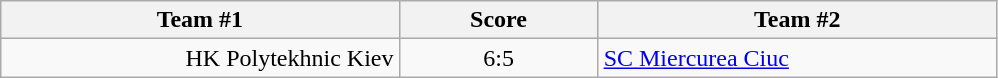<table class="wikitable" style="text-align: center;">
<tr>
<th width=22%>Team #1</th>
<th width=11%>Score</th>
<th width=22%>Team #2</th>
</tr>
<tr>
<td style="text-align: right;">HK Polytekhnic Kiev  </td>
<td>6:5</td>
<td style="text-align: left;"> <a href='#'>SC Miercurea Ciuc</a></td>
</tr>
</table>
